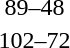<table style="text-align:center">
<tr>
<th width=200></th>
<th width=100></th>
<th width=200></th>
<th></th>
</tr>
<tr>
<td align=right><strong></strong></td>
<td>89–48</td>
<td align=left></td>
</tr>
<tr>
<td align=right><strong></strong></td>
<td>102–72</td>
<td align=left></td>
</tr>
</table>
